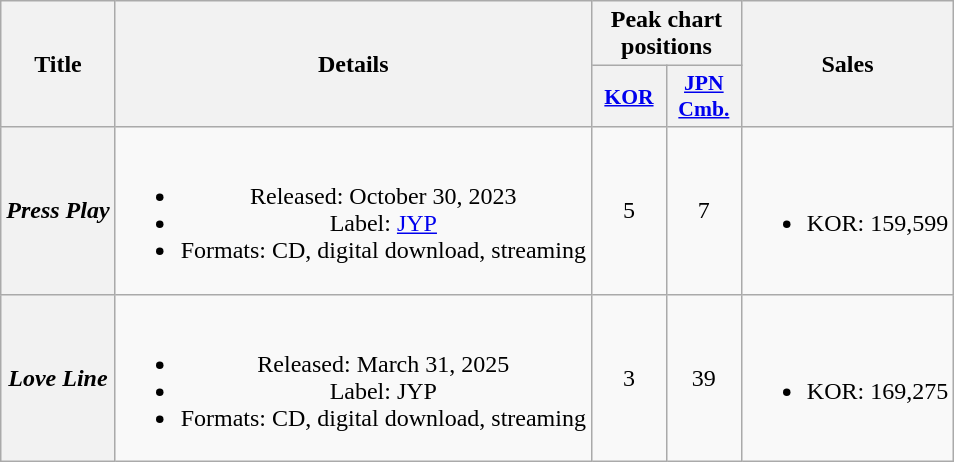<table class="wikitable plainrowheaders" style="text-align:center">
<tr>
<th scope="col" rowspan="2">Title</th>
<th scope="col" rowspan="2">Details</th>
<th scope="col" colspan="2">Peak chart positions</th>
<th scope="col" rowspan="2">Sales</th>
</tr>
<tr>
<th scope="col" style="width:3em;font-size:90%"><a href='#'>KOR</a><br></th>
<th scope="col" style="width:3em;font-size:90%"><a href='#'>JPN<br>Cmb.</a><br></th>
</tr>
<tr>
<th scope="row"><em>Press Play</em></th>
<td><br><ul><li>Released: October 30, 2023</li><li>Label: <a href='#'>JYP</a></li><li>Formats: CD, digital download, streaming</li></ul></td>
<td>5</td>
<td>7</td>
<td><br><ul><li>KOR: 159,599</li></ul></td>
</tr>
<tr>
<th scope="row"><em>Love Line</em></th>
<td><br><ul><li>Released: March 31, 2025</li><li>Label: JYP</li><li>Formats: CD, digital download, streaming</li></ul></td>
<td>3</td>
<td>39</td>
<td><br><ul><li>KOR: 169,275</li></ul></td>
</tr>
</table>
